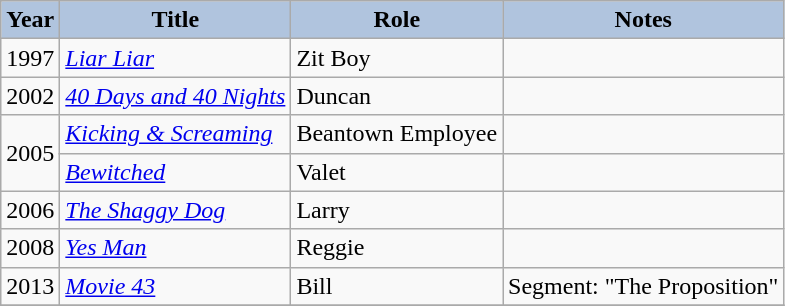<table class="wikitable">
<tr>
<th style="background:#B0C4DE;">Year</th>
<th style="background:#B0C4DE;">Title</th>
<th style="background:#B0C4DE;">Role</th>
<th style="background:#B0C4DE;">Notes</th>
</tr>
<tr>
<td>1997</td>
<td><em><a href='#'>Liar Liar</a></em></td>
<td>Zit Boy</td>
<td></td>
</tr>
<tr>
<td>2002</td>
<td><em><a href='#'>40 Days and 40 Nights</a></em></td>
<td>Duncan</td>
<td></td>
</tr>
<tr>
<td rowspan="2">2005</td>
<td><em><a href='#'>Kicking & Screaming</a></em></td>
<td>Beantown Employee</td>
<td></td>
</tr>
<tr>
<td><em><a href='#'>Bewitched</a></em></td>
<td>Valet</td>
<td></td>
</tr>
<tr>
<td>2006</td>
<td><em><a href='#'>The Shaggy Dog</a></em></td>
<td>Larry</td>
<td></td>
</tr>
<tr>
<td>2008</td>
<td><em><a href='#'>Yes Man</a></em></td>
<td>Reggie</td>
<td></td>
</tr>
<tr>
<td>2013</td>
<td><em><a href='#'>Movie 43</a></em></td>
<td>Bill</td>
<td>Segment: "The Proposition"</td>
</tr>
<tr>
</tr>
</table>
